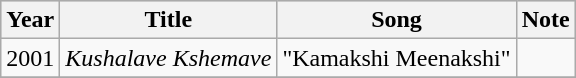<table class="wikitable">
<tr style="background:#ccc; text-align:center;">
<th>Year</th>
<th>Title</th>
<th>Song</th>
<th>Note</th>
</tr>
<tr>
<td>2001</td>
<td><em>Kushalave Kshemave</em></td>
<td>"Kamakshi Meenakshi"</td>
<td></td>
</tr>
<tr>
</tr>
</table>
